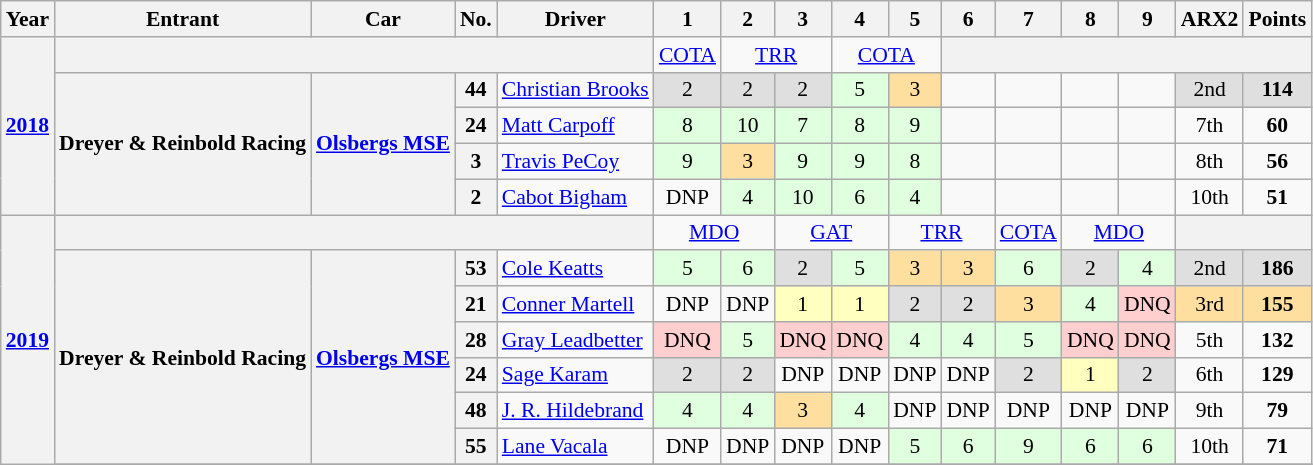<table class="wikitable" border="1" style="text-align:center; font-size:90%;">
<tr valign="top">
<th>Year</th>
<th>Entrant</th>
<th>Car</th>
<th>No.</th>
<th>Driver</th>
<th>1</th>
<th>2</th>
<th>3</th>
<th>4</th>
<th>5</th>
<th>6</th>
<th>7</th>
<th>8</th>
<th>9</th>
<th>ARX2</th>
<th>Points</th>
</tr>
<tr>
<th rowspan=5><a href='#'>2018</a></th>
<th colspan=4></th>
<td><a href='#'>COTA</a></td>
<td colspan=2><a href='#'>TRR</a></td>
<td colspan=2><a href='#'>COTA</a></td>
<th colspan=12></th>
</tr>
<tr>
<th rowspan=4>Dreyer & Reinbold Racing</th>
<th rowspan=4><a href='#'>Olsbergs MSE</a></th>
<th>44</th>
<td align="left"> <a href='#'>Christian Brooks</a></td>
<td style="background:#DFDFDF;">2</td>
<td style="background:#DFDFDF;">2</td>
<td style="background:#DFDFDF;">2</td>
<td style="background:#DFFFDF;">5</td>
<td style="background:#FFDF9F;">3</td>
<td></td>
<td></td>
<td></td>
<td></td>
<td style="background:#DFDFDF;">2nd</td>
<td style="background:#DFDFDF;"><strong>114</strong></td>
</tr>
<tr>
<th>24</th>
<td align="left"> <a href='#'>Matt Carpoff</a></td>
<td style="background:#DFFFDF;">8</td>
<td style="background:#DFFFDF;">10</td>
<td style="background:#DFFFDF;">7</td>
<td style="background:#DFFFDF;">8</td>
<td style="background:#DFFFDF;">9</td>
<td></td>
<td></td>
<td></td>
<td></td>
<td>7th</td>
<td><strong>60</strong></td>
</tr>
<tr>
<th>3</th>
<td align="left"> <a href='#'>Travis PeCoy</a></td>
<td style="background:#DFFFDF;">9</td>
<td style="background:#FFDF9F;">3</td>
<td style="background:#DFFFDF;">9</td>
<td style="background:#DFFFDF;">9</td>
<td style="background:#DFFFDF;">8</td>
<td></td>
<td></td>
<td></td>
<td></td>
<td>8th</td>
<td><strong>56</strong></td>
</tr>
<tr>
<th>2</th>
<td align="left"> <a href='#'>Cabot Bigham</a></td>
<td>DNP</td>
<td style="background:#DFFFDF;">4</td>
<td style="background:#DFFFDF;">10</td>
<td style="background:#DFFFDF;">6</td>
<td style="background:#DFFFDF;">4</td>
<td></td>
<td></td>
<td></td>
<td></td>
<td>10th</td>
<td><strong>51</strong></td>
</tr>
<tr>
<th rowspan=9><a href='#'>2019</a></th>
<th colspan=4></th>
<td colspan=2><a href='#'>MDO</a></td>
<td colspan=2><a href='#'>GAT</a></td>
<td colspan=2><a href='#'>TRR</a></td>
<td><a href='#'>COTA</a></td>
<td colspan=2><a href='#'>MDO</a></td>
<th colspan=12></th>
</tr>
<tr>
<th rowspan=6>Dreyer & Reinbold Racing</th>
<th rowspan=6><a href='#'>Olsbergs MSE</a></th>
<th>53</th>
<td align="left"> <a href='#'>Cole Keatts</a></td>
<td style="background:#DFFFDF;">5</td>
<td style="background:#DFFFDF;">6</td>
<td style="background:#DFDFDF;">2</td>
<td style="background:#DFFFDF;">5</td>
<td style="background:#FFDF9F;">3</td>
<td style="background:#FFDF9F;">3</td>
<td style="background:#DFFFDF;">6</td>
<td style="background:#DFDFDF;">2</td>
<td style="background:#DFFFDF;">4</td>
<td style="background:#DFDFDF;">2nd</td>
<td style="background:#DFDFDF;"><strong>186</strong></td>
</tr>
<tr>
<th>21</th>
<td align="left"> <a href='#'>Conner Martell</a></td>
<td>DNP</td>
<td>DNP</td>
<td style="background:#FFFFBF;">1</td>
<td style="background:#FFFFBF;">1</td>
<td style="background:#DFDFDF;">2</td>
<td style="background:#DFDFDF;">2</td>
<td style="background:#FFDF9F;">3</td>
<td style="background:#DFFFDF;">4</td>
<td style="background:#FFCFCF">DNQ</td>
<td style="background:#FFDF9F;">3rd</td>
<td style="background:#FFDF9F;"><strong>155</strong></td>
</tr>
<tr>
<th>28</th>
<td align="left"> <a href='#'>Gray Leadbetter</a></td>
<td style="background:#FFCFCF">DNQ</td>
<td style="background:#DFFFDF;">5</td>
<td style="background:#FFCFCF">DNQ</td>
<td style="background:#FFCFCF">DNQ</td>
<td style="background:#DFFFDF;">4</td>
<td style="background:#DFFFDF;">4</td>
<td style="background:#DFFFDF;">5</td>
<td style="background:#FFCFCF">DNQ</td>
<td style="background:#FFCFCF">DNQ</td>
<td>5th</td>
<td><strong>132</strong></td>
</tr>
<tr>
<th>24</th>
<td align="left"> <a href='#'>Sage Karam</a></td>
<td style="background:#DFDFDF;">2</td>
<td style="background:#DFDFDF;">2</td>
<td>DNP</td>
<td>DNP</td>
<td>DNP</td>
<td>DNP</td>
<td style="background:#DFDFDF;">2</td>
<td style="background:#FFFFBF;">1</td>
<td style="background:#DFDFDF;">2</td>
<td>6th</td>
<td><strong>129</strong></td>
</tr>
<tr>
<th>48</th>
<td align="left"> <a href='#'>J. R. Hildebrand</a></td>
<td style="background:#DFFFDF;">4</td>
<td style="background:#DFFFDF;">4</td>
<td style="background:#FFDF9F;">3</td>
<td style="background:#DFFFDF;">4</td>
<td>DNP</td>
<td>DNP</td>
<td>DNP</td>
<td>DNP</td>
<td>DNP</td>
<td>9th</td>
<td><strong>79</strong></td>
</tr>
<tr>
<th>55</th>
<td align="left"> <a href='#'>Lane Vacala</a></td>
<td>DNP</td>
<td>DNP</td>
<td>DNP</td>
<td>DNP</td>
<td style="background:#DFFFDF;">5</td>
<td style="background:#DFFFDF;">6</td>
<td style="background:#DFFFDF;">9</td>
<td style="background:#DFFFDF;">6</td>
<td style="background:#DFFFDF;">6</td>
<td>10th</td>
<td><strong>71</strong></td>
</tr>
<tr>
</tr>
</table>
